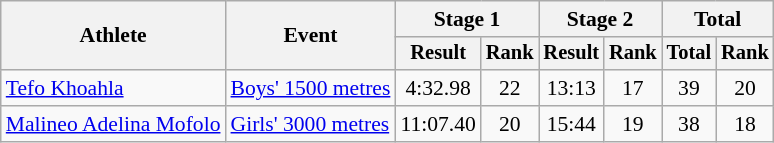<table class="wikitable" style="font-size:90%">
<tr>
<th rowspan=2>Athlete</th>
<th rowspan=2>Event</th>
<th colspan=2>Stage 1</th>
<th colspan=2>Stage 2</th>
<th colspan=2>Total</th>
</tr>
<tr style="font-size:95%">
<th>Result</th>
<th>Rank</th>
<th>Result</th>
<th>Rank</th>
<th>Total</th>
<th>Rank</th>
</tr>
<tr align=center>
<td align=left><a href='#'>Tefo Khoahla</a></td>
<td align=left><a href='#'>Boys' 1500 metres</a></td>
<td>4:32.98</td>
<td>22</td>
<td>13:13</td>
<td>17</td>
<td>39</td>
<td>20</td>
</tr>
<tr align=center>
<td align=left><a href='#'>Malineo Adelina Mofolo</a></td>
<td align=left><a href='#'>Girls' 3000 metres</a></td>
<td>11:07.40</td>
<td>20</td>
<td>15:44</td>
<td>19</td>
<td>38</td>
<td>18</td>
</tr>
</table>
